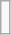<table class="wikitable floatright" style="font-size: 85%;">
<tr>
<td><br></td>
</tr>
</table>
